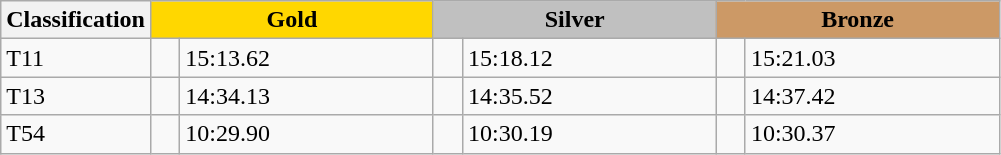<table class=wikitable style="font-size:100%">
<tr>
<th rowspan="1" width="15%">Classification</th>
<th colspan="2" style="background:gold;">Gold</th>
<th colspan="2" style="background:silver;">Silver</th>
<th colspan="2" style="background:#CC9966;">Bronze</th>
</tr>
<tr>
<td>T11 <br></td>
<td></td>
<td>15:13.62 </td>
<td></td>
<td>15:18.12</td>
<td></td>
<td>15:21.03</td>
</tr>
<tr>
<td>T13 <br></td>
<td></td>
<td>14:34.13 </td>
<td></td>
<td>14:35.52 </td>
<td></td>
<td>14:37.42 </td>
</tr>
<tr>
<td>T54 <br></td>
<td></td>
<td>10:29.90</td>
<td></td>
<td>10:30.19</td>
<td></td>
<td>10:30.37</td>
</tr>
</table>
